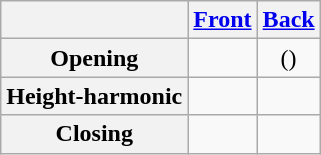<table class="wikitable" style="text-align: center;">
<tr>
<th></th>
<th><a href='#'>Front</a></th>
<th><a href='#'>Back</a></th>
</tr>
<tr>
<th>Opening</th>
<td></td>
<td>()</td>
</tr>
<tr>
<th>Height-harmonic</th>
<td></td>
<td></td>
</tr>
<tr>
<th>Closing</th>
<td>    </td>
<td>    </td>
</tr>
</table>
